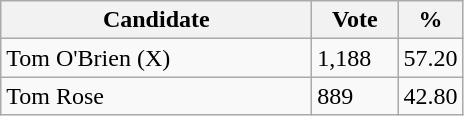<table class="wikitable">
<tr>
<th bgcolor="#DDDDFF" width="200px">Candidate</th>
<th bgcolor="#DDDDFF" width="50px">Vote</th>
<th bgcolor="#DDDDFF" width="30px">%</th>
</tr>
<tr>
<td>Tom O'Brien (X)</td>
<td>1,188</td>
<td>57.20</td>
</tr>
<tr>
<td>Tom Rose</td>
<td>889</td>
<td>42.80</td>
</tr>
</table>
